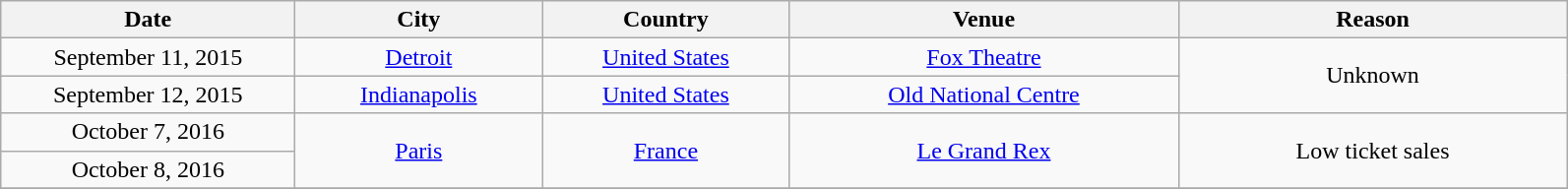<table class="wikitable" style="text-align:center;">
<tr>
<th scope="col" style="width:12em;">Date</th>
<th scope="col" style="width:10em;">City</th>
<th scope="col" style="width:10em;">Country</th>
<th scope="col" style="width:16em;">Venue</th>
<th scope="col" style="width:16em;">Reason</th>
</tr>
<tr>
<td>September 11, 2015</td>
<td><a href='#'>Detroit</a></td>
<td><a href='#'>United States</a></td>
<td><a href='#'>Fox Theatre</a></td>
<td rowspan="2">Unknown</td>
</tr>
<tr>
<td>September 12, 2015</td>
<td><a href='#'>Indianapolis</a></td>
<td><a href='#'>United States</a></td>
<td><a href='#'>Old National Centre</a></td>
</tr>
<tr>
<td>October 7, 2016</td>
<td rowspan="2"><a href='#'>Paris</a></td>
<td rowspan="2"><a href='#'>France</a></td>
<td rowspan="2"><a href='#'>Le Grand Rex</a></td>
<td rowspan="2">Low ticket sales</td>
</tr>
<tr>
<td>October 8, 2016</td>
</tr>
<tr>
</tr>
</table>
